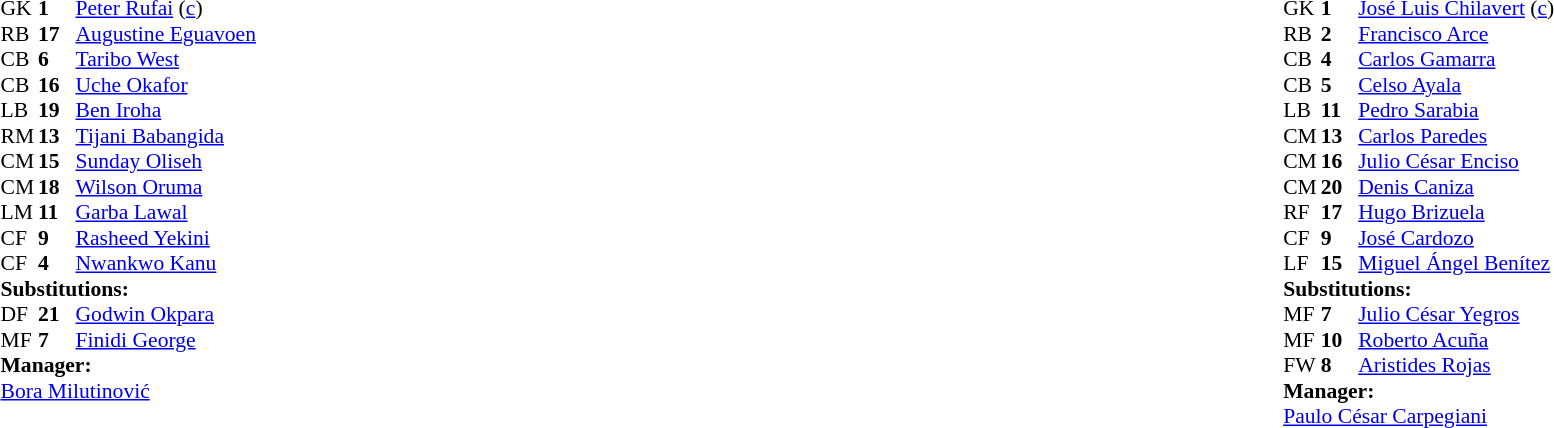<table width="100%">
<tr>
<td valign="top" width="50%"><br><table style="font-size: 90%" cellspacing="0" cellpadding="0">
<tr>
<th width="25"></th>
<th width="25"></th>
</tr>
<tr>
<td>GK</td>
<td><strong>1</strong></td>
<td><a href='#'>Peter Rufai</a> (<a href='#'>c</a>)</td>
</tr>
<tr>
<td>RB</td>
<td><strong>17</strong></td>
<td><a href='#'>Augustine Eguavoen</a></td>
<td></td>
</tr>
<tr>
<td>CB</td>
<td><strong>6</strong></td>
<td><a href='#'>Taribo West</a></td>
</tr>
<tr>
<td>CB</td>
<td><strong>16</strong></td>
<td><a href='#'>Uche Okafor</a></td>
</tr>
<tr>
<td>LB</td>
<td><strong>19</strong></td>
<td><a href='#'>Ben Iroha</a></td>
<td></td>
</tr>
<tr>
<td>RM</td>
<td><strong>13</strong></td>
<td><a href='#'>Tijani Babangida</a></td>
</tr>
<tr>
<td>CM</td>
<td><strong>15</strong></td>
<td><a href='#'>Sunday Oliseh</a></td>
<td></td>
<td></td>
</tr>
<tr>
<td>CM</td>
<td><strong>18</strong></td>
<td><a href='#'>Wilson Oruma</a></td>
<td></td>
<td></td>
</tr>
<tr>
<td>LM</td>
<td><strong>11</strong></td>
<td><a href='#'>Garba Lawal</a></td>
</tr>
<tr>
<td>CF</td>
<td><strong>9</strong></td>
<td><a href='#'>Rasheed Yekini</a></td>
</tr>
<tr>
<td>CF</td>
<td><strong>4</strong></td>
<td><a href='#'>Nwankwo Kanu</a></td>
</tr>
<tr>
<td colspan=3><strong>Substitutions:</strong></td>
</tr>
<tr>
<td>DF</td>
<td><strong>21</strong></td>
<td><a href='#'>Godwin Okpara</a></td>
<td></td>
<td></td>
</tr>
<tr>
<td>MF</td>
<td><strong>7</strong></td>
<td><a href='#'>Finidi George</a></td>
<td></td>
<td></td>
</tr>
<tr>
<td colspan=3><strong>Manager:</strong></td>
</tr>
<tr>
<td colspan="4"> <a href='#'>Bora Milutinović</a></td>
</tr>
</table>
</td>
<td valign="top"></td>
<td valign="top" width="50%"><br><table style="font-size: 90%" cellspacing="0" cellpadding="0" align="center">
<tr>
<th width="25"></th>
<th width="25"></th>
</tr>
<tr>
<td>GK</td>
<td><strong>1</strong></td>
<td><a href='#'>José Luis Chilavert</a> (<a href='#'>c</a>)</td>
</tr>
<tr>
<td>RB</td>
<td><strong>2</strong></td>
<td><a href='#'>Francisco Arce</a></td>
</tr>
<tr>
<td>CB</td>
<td><strong>4</strong></td>
<td><a href='#'>Carlos Gamarra</a></td>
</tr>
<tr>
<td>CB</td>
<td><strong>5</strong></td>
<td><a href='#'>Celso Ayala</a></td>
</tr>
<tr>
<td>LB</td>
<td><strong>11</strong></td>
<td><a href='#'>Pedro Sarabia</a></td>
</tr>
<tr>
<td>CM</td>
<td><strong>13</strong></td>
<td><a href='#'>Carlos Paredes</a></td>
</tr>
<tr>
<td>CM</td>
<td><strong>16</strong></td>
<td><a href='#'>Julio César Enciso</a></td>
</tr>
<tr>
<td>CM</td>
<td><strong>20</strong></td>
<td><a href='#'>Denis Caniza</a></td>
<td></td>
<td></td>
</tr>
<tr>
<td>RF</td>
<td><strong>17</strong></td>
<td><a href='#'>Hugo Brizuela</a></td>
<td></td>
<td></td>
</tr>
<tr>
<td>CF</td>
<td><strong>9</strong></td>
<td><a href='#'>José Cardozo</a></td>
</tr>
<tr>
<td>LF</td>
<td><strong>15</strong></td>
<td><a href='#'>Miguel Ángel Benítez</a></td>
<td></td>
<td></td>
</tr>
<tr>
<td colspan=3><strong>Substitutions:</strong></td>
</tr>
<tr>
<td>MF</td>
<td><strong>7</strong></td>
<td><a href='#'>Julio César Yegros</a></td>
<td></td>
<td></td>
</tr>
<tr>
<td>MF</td>
<td><strong>10</strong></td>
<td><a href='#'>Roberto Acuña</a></td>
<td></td>
<td></td>
</tr>
<tr>
<td>FW</td>
<td><strong>8</strong></td>
<td><a href='#'>Aristides Rojas</a></td>
<td></td>
<td></td>
</tr>
<tr>
<td colspan=3><strong>Manager:</strong></td>
</tr>
<tr>
<td colspan="4"> <a href='#'>Paulo César Carpegiani</a></td>
</tr>
</table>
</td>
</tr>
</table>
